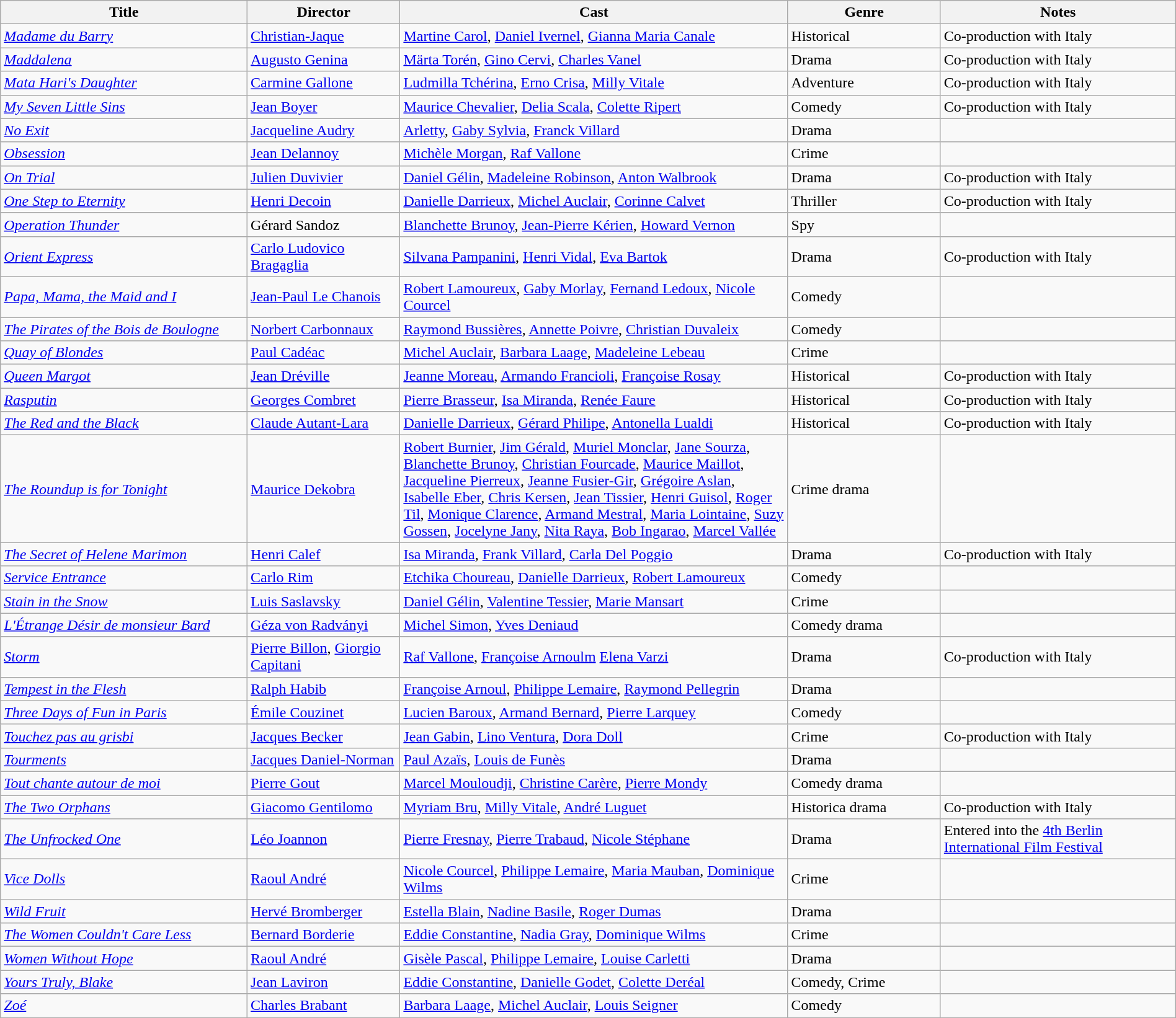<table class="wikitable" style="width:100%;">
<tr>
<th style="width:21%;">Title</th>
<th style="width:13%;">Director</th>
<th style="width:33%;">Cast</th>
<th style="width:13%;">Genre</th>
<th style="width:20%;">Notes</th>
</tr>
<tr>
<td><em><a href='#'>Madame du Barry</a></em></td>
<td><a href='#'>Christian-Jaque</a></td>
<td><a href='#'>Martine Carol</a>, <a href='#'>Daniel Ivernel</a>, <a href='#'>Gianna Maria Canale</a></td>
<td>Historical</td>
<td>Co-production with Italy</td>
</tr>
<tr>
<td><em><a href='#'>Maddalena</a></em></td>
<td><a href='#'>Augusto Genina</a></td>
<td><a href='#'>Märta Torén</a>, <a href='#'>Gino Cervi</a>, <a href='#'>Charles Vanel</a></td>
<td>Drama</td>
<td>Co-production with Italy</td>
</tr>
<tr>
<td><em><a href='#'>Mata Hari's Daughter</a></em></td>
<td><a href='#'>Carmine Gallone</a></td>
<td><a href='#'>Ludmilla Tchérina</a>, <a href='#'>Erno Crisa</a>, <a href='#'>Milly Vitale</a></td>
<td>Adventure</td>
<td>Co-production with Italy</td>
</tr>
<tr>
<td><em><a href='#'>My Seven Little Sins</a></em></td>
<td><a href='#'>Jean Boyer</a></td>
<td><a href='#'>Maurice Chevalier</a>, <a href='#'>Delia Scala</a>, <a href='#'>Colette Ripert</a></td>
<td>Comedy</td>
<td>Co-production with Italy</td>
</tr>
<tr>
<td><em><a href='#'>No Exit</a></em></td>
<td><a href='#'>Jacqueline Audry</a></td>
<td><a href='#'>Arletty</a>, <a href='#'>Gaby Sylvia</a>, <a href='#'>Franck Villard</a></td>
<td>Drama</td>
<td></td>
</tr>
<tr>
<td><em><a href='#'>Obsession</a></em></td>
<td><a href='#'>Jean Delannoy</a></td>
<td><a href='#'>Michèle Morgan</a>, <a href='#'>Raf Vallone</a></td>
<td>Crime</td>
<td></td>
</tr>
<tr>
<td><em><a href='#'>On Trial</a></em></td>
<td><a href='#'>Julien Duvivier</a></td>
<td><a href='#'>Daniel Gélin</a>, <a href='#'>Madeleine Robinson</a>, <a href='#'>Anton Walbrook</a></td>
<td>Drama</td>
<td>Co-production with Italy</td>
</tr>
<tr>
<td><em><a href='#'>One Step to Eternity</a></em></td>
<td><a href='#'>Henri Decoin</a></td>
<td><a href='#'>Danielle Darrieux</a>, <a href='#'>Michel Auclair</a>, <a href='#'>Corinne Calvet</a></td>
<td>Thriller</td>
<td>Co-production with Italy</td>
</tr>
<tr>
<td><em><a href='#'>Operation Thunder</a></em></td>
<td>Gérard Sandoz</td>
<td><a href='#'>Blanchette Brunoy</a>,  <a href='#'>Jean-Pierre Kérien</a>, <a href='#'>Howard Vernon</a></td>
<td>Spy</td>
<td></td>
</tr>
<tr>
<td><em><a href='#'>Orient Express</a></em></td>
<td><a href='#'>Carlo Ludovico Bragaglia</a></td>
<td><a href='#'>Silvana Pampanini</a>, <a href='#'>Henri Vidal</a>, <a href='#'>Eva Bartok</a></td>
<td>Drama</td>
<td>Co-production with Italy</td>
</tr>
<tr>
<td><em><a href='#'>Papa, Mama, the Maid and I</a></em></td>
<td><a href='#'>Jean-Paul Le Chanois</a></td>
<td><a href='#'>Robert Lamoureux</a>, <a href='#'>Gaby Morlay</a>, <a href='#'>Fernand Ledoux</a>, <a href='#'>Nicole Courcel</a></td>
<td>Comedy</td>
<td></td>
</tr>
<tr>
<td><em><a href='#'>The Pirates of the Bois de Boulogne</a></em></td>
<td><a href='#'>Norbert Carbonnaux</a></td>
<td><a href='#'>Raymond Bussières</a>, <a href='#'>Annette Poivre</a>, <a href='#'>Christian Duvaleix</a></td>
<td>Comedy</td>
<td></td>
</tr>
<tr>
<td><em><a href='#'>Quay of Blondes</a></em></td>
<td><a href='#'>Paul Cadéac</a></td>
<td><a href='#'>Michel Auclair</a>, <a href='#'>Barbara Laage</a>, <a href='#'>Madeleine Lebeau</a></td>
<td>Crime</td>
<td></td>
</tr>
<tr>
<td><em><a href='#'>Queen Margot</a></em></td>
<td><a href='#'>Jean Dréville</a></td>
<td><a href='#'>Jeanne Moreau</a>, <a href='#'>Armando Francioli</a>, <a href='#'>Françoise Rosay</a></td>
<td>Historical</td>
<td>Co-production with Italy</td>
</tr>
<tr>
<td><em><a href='#'>Rasputin</a></em></td>
<td><a href='#'>Georges Combret</a></td>
<td><a href='#'>Pierre Brasseur</a>, <a href='#'>Isa Miranda</a>, <a href='#'>Renée Faure</a></td>
<td>Historical</td>
<td>Co-production with Italy</td>
</tr>
<tr>
<td><em><a href='#'>The Red and the Black</a></em></td>
<td><a href='#'>Claude Autant-Lara</a></td>
<td><a href='#'>Danielle Darrieux</a>, <a href='#'>Gérard Philipe</a>, <a href='#'>Antonella Lualdi</a></td>
<td>Historical</td>
<td>Co-production with Italy</td>
</tr>
<tr>
<td><em><a href='#'>The Roundup is for Tonight</a></em></td>
<td><a href='#'>Maurice Dekobra</a></td>
<td><a href='#'>Robert Burnier</a>, <a href='#'>Jim Gérald</a>, <a href='#'>Muriel Monclar</a>, <a href='#'>Jane Sourza</a>, <a href='#'>Blanchette Brunoy</a>, <a href='#'>Christian Fourcade</a>, <a href='#'>Maurice Maillot</a>, <a href='#'>Jacqueline Pierreux</a>, <a href='#'>Jeanne Fusier-Gir</a>, <a href='#'>Grégoire Aslan</a>, <a href='#'>Isabelle Eber</a>, <a href='#'>Chris Kersen</a>, <a href='#'>Jean Tissier</a>, <a href='#'>Henri Guisol</a>, <a href='#'>Roger Til</a>, <a href='#'>Monique Clarence</a>, <a href='#'>Armand Mestral</a>, <a href='#'>Maria Lointaine</a>, <a href='#'>Suzy Gossen</a>, <a href='#'>Jocelyne Jany</a>, <a href='#'>Nita Raya</a>, <a href='#'>Bob Ingarao</a>, <a href='#'>Marcel Vallée</a></td>
<td>Crime drama</td>
<td></td>
</tr>
<tr>
<td><em><a href='#'>The Secret of Helene Marimon</a></em></td>
<td><a href='#'>Henri Calef</a></td>
<td><a href='#'>Isa Miranda</a>, <a href='#'>Frank Villard</a>, <a href='#'>Carla Del Poggio</a></td>
<td>Drama</td>
<td>Co-production with Italy</td>
</tr>
<tr>
<td><em><a href='#'>Service Entrance</a></em></td>
<td><a href='#'>Carlo Rim</a></td>
<td><a href='#'>Etchika Choureau</a>, <a href='#'>Danielle Darrieux</a>, <a href='#'>Robert Lamoureux</a></td>
<td>Comedy</td>
<td></td>
</tr>
<tr>
<td><em><a href='#'>Stain in the Snow</a></em></td>
<td><a href='#'>Luis Saslavsky</a></td>
<td><a href='#'>Daniel Gélin</a>, <a href='#'>Valentine Tessier</a>, <a href='#'>Marie Mansart</a></td>
<td>Crime</td>
<td></td>
</tr>
<tr>
<td><em><a href='#'>L'Étrange Désir de monsieur Bard</a></em></td>
<td><a href='#'>Géza von Radványi</a></td>
<td><a href='#'>Michel Simon</a>, <a href='#'>Yves Deniaud</a></td>
<td>Comedy drama</td>
<td></td>
</tr>
<tr>
<td><em><a href='#'>Storm</a></em></td>
<td><a href='#'>Pierre Billon</a>,  <a href='#'>Giorgio Capitani</a></td>
<td><a href='#'>Raf Vallone</a>,  <a href='#'>Françoise Arnoulm</a> <a href='#'>Elena Varzi</a></td>
<td>Drama</td>
<td>Co-production with Italy</td>
</tr>
<tr>
<td><em><a href='#'>Tempest in the Flesh</a></em></td>
<td><a href='#'>Ralph Habib</a></td>
<td><a href='#'>Françoise Arnoul</a>, <a href='#'>Philippe Lemaire</a>, <a href='#'>Raymond Pellegrin</a></td>
<td>Drama</td>
<td></td>
</tr>
<tr>
<td><em><a href='#'>Three Days of Fun in Paris</a></em></td>
<td><a href='#'>Émile Couzinet</a></td>
<td><a href='#'>Lucien Baroux</a>, <a href='#'>Armand Bernard</a>, <a href='#'>Pierre Larquey</a></td>
<td>Comedy</td>
<td></td>
</tr>
<tr>
<td><em><a href='#'>Touchez pas au grisbi</a></em></td>
<td><a href='#'>Jacques Becker</a></td>
<td><a href='#'>Jean Gabin</a>, <a href='#'>Lino Ventura</a>, <a href='#'>Dora Doll</a></td>
<td>Crime</td>
<td>Co-production with Italy</td>
</tr>
<tr>
<td><em><a href='#'>Tourments</a></em></td>
<td><a href='#'>Jacques Daniel-Norman</a></td>
<td><a href='#'>Paul Azaïs</a>, <a href='#'>Louis de Funès</a></td>
<td>Drama</td>
<td></td>
</tr>
<tr>
<td><em><a href='#'>Tout chante autour de moi</a></em></td>
<td><a href='#'>Pierre Gout</a></td>
<td><a href='#'>Marcel Mouloudji</a>, <a href='#'>Christine Carère</a>, <a href='#'>Pierre Mondy</a></td>
<td>Comedy drama</td>
<td></td>
</tr>
<tr>
<td><em><a href='#'>The Two Orphans</a></em></td>
<td><a href='#'>Giacomo Gentilomo</a></td>
<td><a href='#'>Myriam Bru</a>, <a href='#'>Milly Vitale</a>, <a href='#'>André Luguet</a></td>
<td>Historica drama</td>
<td>Co-production with Italy</td>
</tr>
<tr>
<td><em><a href='#'>The Unfrocked One</a></em></td>
<td><a href='#'>Léo Joannon</a></td>
<td><a href='#'>Pierre Fresnay</a>, <a href='#'>Pierre Trabaud</a>, <a href='#'>Nicole Stéphane</a></td>
<td>Drama</td>
<td>Entered into the <a href='#'>4th Berlin International Film Festival</a></td>
</tr>
<tr>
<td><em><a href='#'>Vice Dolls</a></em></td>
<td><a href='#'>Raoul André</a></td>
<td><a href='#'>Nicole Courcel</a>, <a href='#'>Philippe Lemaire</a>, <a href='#'>Maria Mauban</a>, <a href='#'>Dominique Wilms</a></td>
<td>Crime</td>
<td></td>
</tr>
<tr>
<td><em><a href='#'>Wild Fruit</a></em></td>
<td><a href='#'>Hervé Bromberger</a></td>
<td><a href='#'>Estella Blain</a>, <a href='#'>Nadine Basile</a>, <a href='#'>Roger Dumas</a></td>
<td>Drama</td>
<td></td>
</tr>
<tr>
<td><em><a href='#'>The Women Couldn't Care Less</a></em></td>
<td><a href='#'>Bernard Borderie</a></td>
<td><a href='#'>Eddie Constantine</a>, <a href='#'>Nadia Gray</a>, <a href='#'>Dominique Wilms</a></td>
<td>Crime</td>
<td></td>
</tr>
<tr>
<td><em><a href='#'>Women Without Hope</a></em></td>
<td><a href='#'>Raoul André</a></td>
<td><a href='#'>Gisèle Pascal</a>, <a href='#'>Philippe Lemaire</a>, <a href='#'>Louise Carletti</a></td>
<td>Drama</td>
<td></td>
</tr>
<tr>
<td><em><a href='#'>Yours Truly, Blake</a></em></td>
<td><a href='#'>Jean Laviron</a></td>
<td><a href='#'>Eddie Constantine</a>, <a href='#'>Danielle Godet</a>, <a href='#'>Colette Deréal</a></td>
<td>Comedy, Crime</td>
<td></td>
</tr>
<tr>
<td><em><a href='#'>Zoé</a></em></td>
<td><a href='#'>Charles Brabant</a></td>
<td><a href='#'>Barbara Laage</a>, <a href='#'>Michel Auclair</a>, <a href='#'>Louis Seigner</a></td>
<td>Comedy</td>
<td></td>
</tr>
<tr>
</tr>
</table>
